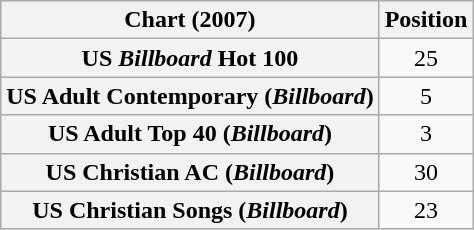<table class="wikitable sortable plainrowheaders" style="text-align:center">
<tr>
<th scope="col">Chart (2007)</th>
<th scope="col">Position</th>
</tr>
<tr>
<th scope="row">US <em>Billboard</em> Hot 100</th>
<td>25</td>
</tr>
<tr>
<th scope="row">US Adult Contemporary (<em>Billboard</em>)</th>
<td>5</td>
</tr>
<tr>
<th scope="row">US Adult Top 40 (<em>Billboard</em>)</th>
<td>3</td>
</tr>
<tr>
<th scope="row">US Christian AC (<em>Billboard</em>)</th>
<td>30</td>
</tr>
<tr>
<th scope="row">US Christian Songs (<em>Billboard</em>)</th>
<td>23</td>
</tr>
</table>
